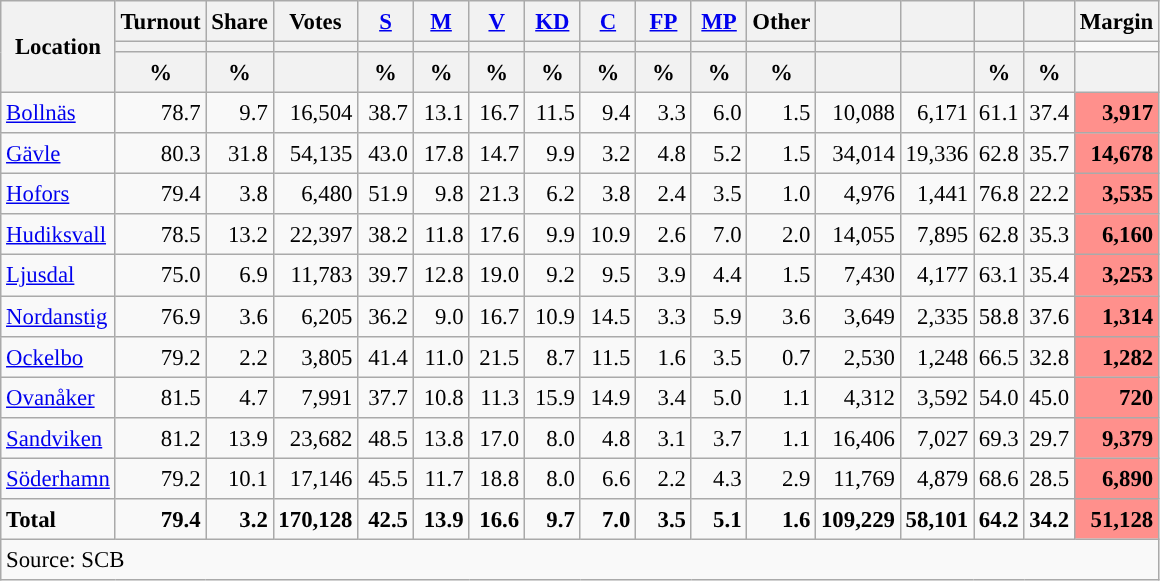<table class="wikitable sortable" style="text-align:right; font-size:95%; line-height:20px;">
<tr>
<th rowspan="3">Location</th>
<th>Turnout</th>
<th>Share</th>
<th>Votes</th>
<th width="30px" class="unsortable"><a href='#'>S</a></th>
<th width="30px" class="unsortable"><a href='#'>M</a></th>
<th width="30px" class="unsortable"><a href='#'>V</a></th>
<th width="30px" class="unsortable"><a href='#'>KD</a></th>
<th width="30px" class="unsortable"><a href='#'>C</a></th>
<th width="30px" class="unsortable"><a href='#'>FP</a></th>
<th width="30px" class="unsortable"><a href='#'>MP</a></th>
<th width="30px" class="unsortable">Other</th>
<th></th>
<th></th>
<th></th>
<th></th>
<th>Margin</th>
</tr>
<tr>
<th></th>
<th></th>
<th></th>
<th style="background:"></th>
<th style="background:"></th>
<th style="background:"></th>
<th style="background:"></th>
<th style="background:"></th>
<th style="background:"></th>
<th style="background:"></th>
<th style="background:"></th>
<th style="background:"></th>
<th style="background:"></th>
<th style="background:"></th>
<th style="background:"></th>
</tr>
<tr>
<th data-sort-type="number">%</th>
<th data-sort-type="number">%</th>
<th></th>
<th data-sort-type="number">%</th>
<th data-sort-type="number">%</th>
<th data-sort-type="number">%</th>
<th data-sort-type="number">%</th>
<th data-sort-type="number">%</th>
<th data-sort-type="number">%</th>
<th data-sort-type="number">%</th>
<th data-sort-type="number">%</th>
<th data-sort-type="number"></th>
<th data-sort-type="number"></th>
<th data-sort-type="number">%</th>
<th data-sort-type="number">%</th>
<th data-sort-type="number"></th>
</tr>
<tr>
<td align=left><a href='#'>Bollnäs</a></td>
<td>78.7</td>
<td>9.7</td>
<td>16,504</td>
<td>38.7</td>
<td>13.1</td>
<td>16.7</td>
<td>11.5</td>
<td>9.4</td>
<td>3.3</td>
<td>6.0</td>
<td>1.5</td>
<td>10,088</td>
<td>6,171</td>
<td>61.1</td>
<td>37.4</td>
<td bgcolor=#ff908c><strong>3,917</strong></td>
</tr>
<tr>
<td align=left><a href='#'>Gävle</a></td>
<td>80.3</td>
<td>31.8</td>
<td>54,135</td>
<td>43.0</td>
<td>17.8</td>
<td>14.7</td>
<td>9.9</td>
<td>3.2</td>
<td>4.8</td>
<td>5.2</td>
<td>1.5</td>
<td>34,014</td>
<td>19,336</td>
<td>62.8</td>
<td>35.7</td>
<td bgcolor=#ff908c><strong>14,678</strong></td>
</tr>
<tr>
<td align=left><a href='#'>Hofors</a></td>
<td>79.4</td>
<td>3.8</td>
<td>6,480</td>
<td>51.9</td>
<td>9.8</td>
<td>21.3</td>
<td>6.2</td>
<td>3.8</td>
<td>2.4</td>
<td>3.5</td>
<td>1.0</td>
<td>4,976</td>
<td>1,441</td>
<td>76.8</td>
<td>22.2</td>
<td bgcolor=#ff908c><strong>3,535</strong></td>
</tr>
<tr>
<td align=left><a href='#'>Hudiksvall</a></td>
<td>78.5</td>
<td>13.2</td>
<td>22,397</td>
<td>38.2</td>
<td>11.8</td>
<td>17.6</td>
<td>9.9</td>
<td>10.9</td>
<td>2.6</td>
<td>7.0</td>
<td>2.0</td>
<td>14,055</td>
<td>7,895</td>
<td>62.8</td>
<td>35.3</td>
<td bgcolor=#ff908c><strong>6,160</strong></td>
</tr>
<tr>
<td align=left><a href='#'>Ljusdal</a></td>
<td>75.0</td>
<td>6.9</td>
<td>11,783</td>
<td>39.7</td>
<td>12.8</td>
<td>19.0</td>
<td>9.2</td>
<td>9.5</td>
<td>3.9</td>
<td>4.4</td>
<td>1.5</td>
<td>7,430</td>
<td>4,177</td>
<td>63.1</td>
<td>35.4</td>
<td bgcolor=#ff908c><strong>3,253</strong></td>
</tr>
<tr>
<td align=left><a href='#'>Nordanstig</a></td>
<td>76.9</td>
<td>3.6</td>
<td>6,205</td>
<td>36.2</td>
<td>9.0</td>
<td>16.7</td>
<td>10.9</td>
<td>14.5</td>
<td>3.3</td>
<td>5.9</td>
<td>3.6</td>
<td>3,649</td>
<td>2,335</td>
<td>58.8</td>
<td>37.6</td>
<td bgcolor=#ff908c><strong>1,314</strong></td>
</tr>
<tr>
<td align=left><a href='#'>Ockelbo</a></td>
<td>79.2</td>
<td>2.2</td>
<td>3,805</td>
<td>41.4</td>
<td>11.0</td>
<td>21.5</td>
<td>8.7</td>
<td>11.5</td>
<td>1.6</td>
<td>3.5</td>
<td>0.7</td>
<td>2,530</td>
<td>1,248</td>
<td>66.5</td>
<td>32.8</td>
<td bgcolor=#ff908c><strong>1,282</strong></td>
</tr>
<tr>
<td align=left><a href='#'>Ovanåker</a></td>
<td>81.5</td>
<td>4.7</td>
<td>7,991</td>
<td>37.7</td>
<td>10.8</td>
<td>11.3</td>
<td>15.9</td>
<td>14.9</td>
<td>3.4</td>
<td>5.0</td>
<td>1.1</td>
<td>4,312</td>
<td>3,592</td>
<td>54.0</td>
<td>45.0</td>
<td bgcolor=#ff908c><strong>720</strong></td>
</tr>
<tr>
<td align=left><a href='#'>Sandviken</a></td>
<td>81.2</td>
<td>13.9</td>
<td>23,682</td>
<td>48.5</td>
<td>13.8</td>
<td>17.0</td>
<td>8.0</td>
<td>4.8</td>
<td>3.1</td>
<td>3.7</td>
<td>1.1</td>
<td>16,406</td>
<td>7,027</td>
<td>69.3</td>
<td>29.7</td>
<td bgcolor=#ff908c><strong>9,379</strong></td>
</tr>
<tr>
<td align=left><a href='#'>Söderhamn</a></td>
<td>79.2</td>
<td>10.1</td>
<td>17,146</td>
<td>45.5</td>
<td>11.7</td>
<td>18.8</td>
<td>8.0</td>
<td>6.6</td>
<td>2.2</td>
<td>4.3</td>
<td>2.9</td>
<td>11,769</td>
<td>4,879</td>
<td>68.6</td>
<td>28.5</td>
<td bgcolor=#ff908c><strong>6,890</strong></td>
</tr>
<tr>
<td align=left><strong>Total</strong></td>
<td><strong>79.4</strong></td>
<td><strong>3.2</strong></td>
<td><strong>170,128</strong></td>
<td><strong>42.5</strong></td>
<td><strong>13.9</strong></td>
<td><strong>16.6</strong></td>
<td><strong>9.7</strong></td>
<td><strong>7.0</strong></td>
<td><strong>3.5</strong></td>
<td><strong>5.1</strong></td>
<td><strong>1.6</strong></td>
<td><strong>109,229</strong></td>
<td><strong>58,101</strong></td>
<td><strong>64.2</strong></td>
<td><strong>34.2</strong></td>
<td bgcolor=#ff908c><strong>51,128</strong></td>
</tr>
<tr>
<td align=left colspan=17>Source: SCB </td>
</tr>
</table>
